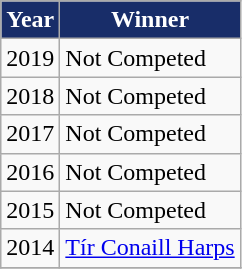<table class="wikitable">
<tr>
<th style="background:#182D69;color:white">Year</th>
<th style="background:#182D69;color:white">Winner</th>
</tr>
<tr>
<td>2019</td>
<td>Not Competed</td>
</tr>
<tr>
<td>2018</td>
<td>Not Competed</td>
</tr>
<tr>
<td>2017</td>
<td>Not Competed</td>
</tr>
<tr>
<td>2016</td>
<td>Not Competed</td>
</tr>
<tr>
<td>2015</td>
<td>Not Competed</td>
</tr>
<tr>
<td>2014</td>
<td><a href='#'>Tír Conaill Harps</a></td>
</tr>
<tr>
</tr>
</table>
